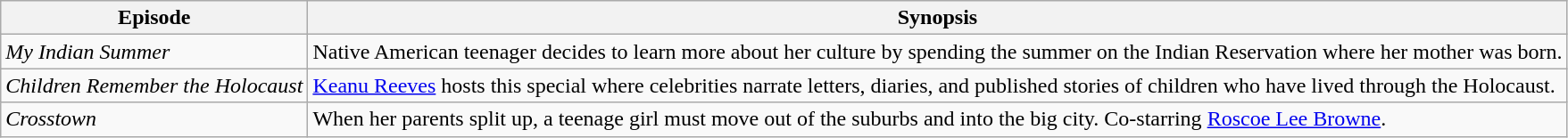<table class="wikitable sortable">
<tr>
<th>Episode</th>
<th>Synopsis</th>
</tr>
<tr>
<td><em>My Indian Summer</em></td>
<td>Native American teenager decides to learn more about her culture by spending the summer on the Indian Reservation where her mother was born.</td>
</tr>
<tr>
<td><em>Children Remember the Holocaust</em></td>
<td><a href='#'>Keanu Reeves</a> hosts this special where celebrities narrate letters, diaries, and published stories of children who have lived through the Holocaust.</td>
</tr>
<tr>
<td><em>Crosstown</em></td>
<td>When her parents split up, a teenage girl must move out of the suburbs and into the big city. Co-starring <a href='#'>Roscoe Lee Browne</a>.</td>
</tr>
</table>
